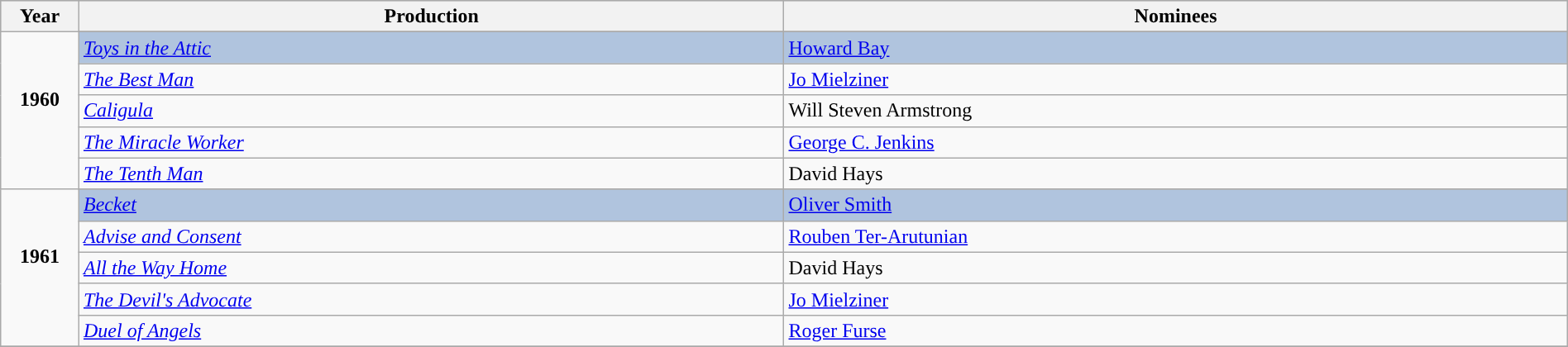<table class="wikitable" style="width:100%;">
<tr style="background:#bebebe;">
<th style="width:5%;">Year</th>
<th style="width:45%;”">Production</th>
<th style="width:50%;”">Nominees</th>
</tr>
<tr>
<td rowspan="6" align="center"><strong>1960</strong><br><br></td>
</tr>
<tr style="background:#B0C4DE;">
<td><em><a href='#'>Toys in the Attic</a></em></td>
<td><a href='#'>Howard Bay</a></td>
</tr>
<tr>
<td><em><a href='#'>The Best Man</a></em></td>
<td><a href='#'>Jo Mielziner</a></td>
</tr>
<tr>
<td><em><a href='#'>Caligula</a></em></td>
<td>Will Steven Armstrong</td>
</tr>
<tr>
<td><em><a href='#'>The Miracle Worker</a></em></td>
<td><a href='#'>George C. Jenkins</a></td>
</tr>
<tr>
<td><em><a href='#'>The Tenth Man</a></em></td>
<td>David Hays</td>
</tr>
<tr>
<td rowspan="6" align="center"><strong>1961</strong><br><br></td>
</tr>
<tr style="background:#B0C4DE;">
<td><em><a href='#'>Becket</a></em></td>
<td><a href='#'>Oliver Smith</a></td>
</tr>
<tr>
<td><em><a href='#'>Advise and Consent</a></em></td>
<td><a href='#'>Rouben Ter-Arutunian</a></td>
</tr>
<tr>
<td><em><a href='#'>All the Way Home</a></em></td>
<td>David Hays</td>
</tr>
<tr>
<td><em><a href='#'>The Devil's Advocate</a></em></td>
<td><a href='#'>Jo Mielziner</a></td>
</tr>
<tr>
<td><em><a href='#'>Duel of Angels</a></em></td>
<td><a href='#'>Roger Furse</a></td>
</tr>
<tr>
</tr>
</table>
